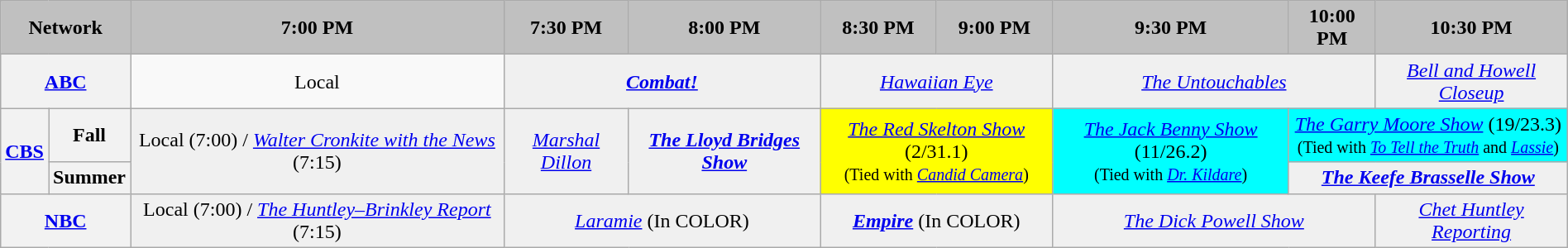<table class="wikitable" style="width:100%;margin-right:0;text-align:center">
<tr>
<th colspan="2" style="background-color:#C0C0C0;text-align:center">Network</th>
<th style="background-color:#C0C0C0;text-align:center">7:00 PM</th>
<th style="background-color:#C0C0C0;text-align:center">7:30 PM</th>
<th style="background-color:#C0C0C0;text-align:center">8:00 PM</th>
<th style="background-color:#C0C0C0;text-align:center">8:30 PM</th>
<th style="background-color:#C0C0C0;text-align:center">9:00 PM</th>
<th style="background-color:#C0C0C0;text-align:center">9:30 PM</th>
<th style="background-color:#C0C0C0;text-align:center">10:00 PM</th>
<th style="background-color:#C0C0C0;text-align:center">10:30 PM</th>
</tr>
<tr>
<th colspan="2"><a href='#'>ABC</a></th>
<td>Local</td>
<td bgcolor="#F0F0F0" colspan="2"><strong><em><a href='#'>Combat!</a></em></strong></td>
<td bgcolor="#F0F0F0" colspan="2"><em><a href='#'>Hawaiian Eye</a></em></td>
<td bgcolor="#F0F0F0" colspan="2"><em><a href='#'>The Untouchables</a></em></td>
<td bgcolor="#F0F0F0"><em><a href='#'>Bell and Howell Closeup</a></em></td>
</tr>
<tr>
<th rowspan="2"><a href='#'>CBS</a></th>
<th>Fall</th>
<td bgcolor="#F0F0F0" rowspan="2">Local (7:00) / <em><a href='#'>Walter Cronkite with the News</a></em> (7:15)</td>
<td bgcolor="#F0F0F0" rowspan="2"><em><a href='#'>Marshal Dillon</a></em></td>
<td bgcolor="#F0F0F0" rowspan="2"><strong><em><a href='#'>The Lloyd Bridges Show</a></em></strong></td>
<td bgcolor="#FFFF00" colspan="2" rowspan="2"><em><a href='#'>The Red Skelton Show</a></em> (2/31.1)<br><small>(Tied with <em><a href='#'>Candid Camera</a></em>)</small></td>
<td bgcolor="#00FFFF" rowspan="2"><em><a href='#'>The Jack Benny Show</a></em> (11/26.2)<br><small>(Tied with <em><a href='#'>Dr. Kildare</a></em>)</small></td>
<td bgcolor="#00FFFF" colspan="2"><em><a href='#'>The Garry Moore Show</a></em> (19/23.3)<br><small>(Tied with <em><a href='#'>To Tell the Truth</a></em> and <em><a href='#'>Lassie</a></em>)</small></td>
</tr>
<tr>
<th>Summer</th>
<td bgcolor="#F0F0F0" colspan="2"><strong><em><a href='#'>The Keefe Brasselle Show</a></em></strong></td>
</tr>
<tr>
<th colspan="2"><a href='#'>NBC</a></th>
<td bgcolor="#F0F0F0">Local (7:00) / <em><a href='#'>The Huntley–Brinkley Report</a></em> (7:15)</td>
<td bgcolor="#F0F0F0" colspan="2"><em><a href='#'>Laramie</a></em> (In <span>C</span><span>O</span><span>L</span><span>O</span><span>R</span>)</td>
<td bgcolor="#F0F0F0" colspan="2"><strong><em><a href='#'>Empire</a></em></strong> (In <span>C</span><span>O</span><span>L</span><span>O</span><span>R</span>)</td>
<td bgcolor="#F0F0F0" colspan="2"><em><a href='#'>The Dick Powell Show</a></em></td>
<td bgcolor="#F0F0F0"><em><a href='#'>Chet Huntley Reporting</a></em></td>
</tr>
</table>
